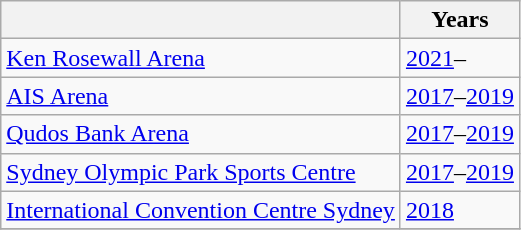<table class="wikitable collapsible">
<tr>
<th></th>
<th>Years</th>
</tr>
<tr>
<td><a href='#'>Ken Rosewall Arena</a></td>
<td><a href='#'>2021</a>–</td>
</tr>
<tr>
<td><a href='#'>AIS Arena</a></td>
<td><a href='#'>2017</a>–<a href='#'>2019</a></td>
</tr>
<tr>
<td><a href='#'>Qudos Bank Arena</a> <em></em></td>
<td><a href='#'>2017</a>–<a href='#'>2019</a></td>
</tr>
<tr>
<td><a href='#'>Sydney Olympic Park Sports Centre</a> <em></em> </td>
<td><a href='#'>2017</a>–<a href='#'>2019</a></td>
</tr>
<tr>
<td><a href='#'>International Convention Centre Sydney</a></td>
<td><a href='#'>2018</a></td>
</tr>
<tr>
</tr>
</table>
